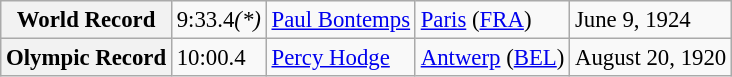<table class="wikitable" style="font-size:95%;">
<tr>
<th>World Record</th>
<td>9:33.4<em>(*)</em></td>
<td> <a href='#'>Paul Bontemps</a></td>
<td><a href='#'>Paris</a> (<a href='#'>FRA</a>)</td>
<td>June 9, 1924</td>
</tr>
<tr>
<th>Olympic Record</th>
<td>10:00.4</td>
<td> <a href='#'>Percy Hodge</a></td>
<td><a href='#'>Antwerp</a> (<a href='#'>BEL</a>)</td>
<td>August 20, 1920</td>
</tr>
</table>
